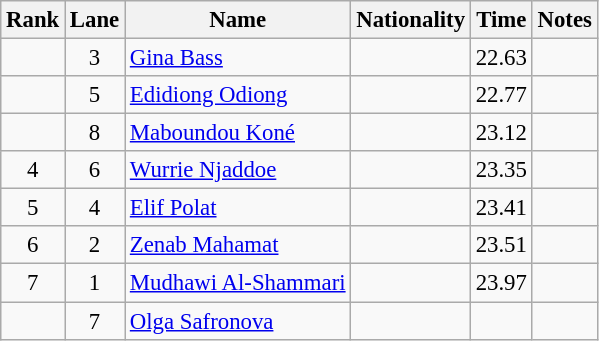<table class="wikitable sortable" style="text-align:center;font-size:95%">
<tr>
<th>Rank</th>
<th>Lane</th>
<th>Name</th>
<th>Nationality</th>
<th>Time</th>
<th>Notes</th>
</tr>
<tr>
<td></td>
<td>3</td>
<td align=left><a href='#'>Gina Bass</a></td>
<td align=left></td>
<td>22.63</td>
<td></td>
</tr>
<tr>
<td></td>
<td>5</td>
<td align=left><a href='#'>Edidiong Odiong</a></td>
<td align=left></td>
<td>22.77</td>
<td></td>
</tr>
<tr>
<td></td>
<td>8</td>
<td align=left><a href='#'>Maboundou Koné</a></td>
<td align=left></td>
<td>23.12</td>
<td></td>
</tr>
<tr>
<td>4</td>
<td>6</td>
<td align=left><a href='#'>Wurrie Njaddoe</a></td>
<td align=left></td>
<td>23.35</td>
<td></td>
</tr>
<tr>
<td>5</td>
<td>4</td>
<td align=left><a href='#'>Elif Polat</a></td>
<td align=left></td>
<td>23.41</td>
<td></td>
</tr>
<tr>
<td>6</td>
<td>2</td>
<td align=left><a href='#'>Zenab Mahamat</a></td>
<td align=left></td>
<td>23.51</td>
<td></td>
</tr>
<tr>
<td>7</td>
<td>1</td>
<td align=left><a href='#'>Mudhawi Al-Shammari</a></td>
<td align=left></td>
<td>23.97</td>
<td></td>
</tr>
<tr>
<td></td>
<td>7</td>
<td align=left><a href='#'>Olga Safronova</a></td>
<td align=left></td>
<td></td>
<td></td>
</tr>
</table>
